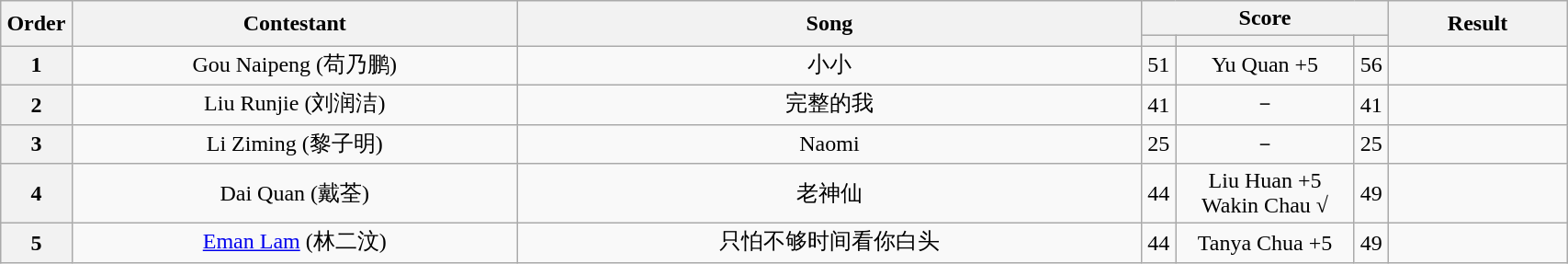<table class="wikitable" style="width:90%; text-align:center;">
<tr>
<th rowspan="2" width="1%"><strong>Order</strong></th>
<th rowspan="2" width="25%"><strong>Contestant</strong></th>
<th rowspan="2" width="35%"><strong>Song</strong></th>
<th colspan="3" width="20%"><strong>Score</strong></th>
<th rowspan="2" width="10%"><strong>Result</strong></th>
</tr>
<tr>
<th width="1%"></th>
<th width="10%"></th>
<th width="1%"></th>
</tr>
<tr>
<th>1</th>
<td>Gou Naipeng (苟乃鹏)</td>
<td>小小<br></td>
<td>51</td>
<td>Yu Quan +5</td>
<td>56</td>
<td></td>
</tr>
<tr>
<th>2</th>
<td>Liu Runjie (刘润洁)</td>
<td>完整的我<br></td>
<td>41</td>
<td>－</td>
<td>41</td>
<td></td>
</tr>
<tr>
<th>3</th>
<td>Li Ziming (黎子明)</td>
<td>Naomi</td>
<td>25</td>
<td>－</td>
<td>25</td>
<td></td>
</tr>
<tr>
<th>4</th>
<td>Dai Quan (戴荃)</td>
<td>老神仙<br></td>
<td>44</td>
<td>Liu Huan +5<br>Wakin Chau √</td>
<td>49</td>
<td></td>
</tr>
<tr>
<th>5</th>
<td><a href='#'>Eman Lam</a> (林二汶)</td>
<td>只怕不够时间看你白头<br></td>
<td>44</td>
<td>Tanya Chua +5</td>
<td>49</td>
<td></td>
</tr>
</table>
